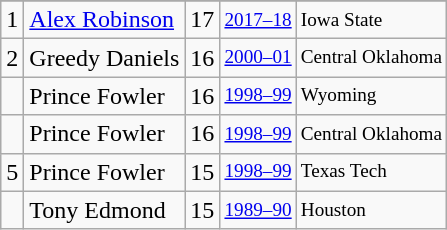<table class="wikitable">
<tr>
</tr>
<tr>
<td>1</td>
<td><a href='#'>Alex Robinson</a></td>
<td>17</td>
<td style="font-size:80%;"><a href='#'>2017–18</a></td>
<td style="font-size:80%;">Iowa State</td>
</tr>
<tr>
<td>2</td>
<td>Greedy Daniels</td>
<td>16</td>
<td style="font-size:80%;"><a href='#'>2000–01</a></td>
<td style="font-size:80%;">Central Oklahoma</td>
</tr>
<tr>
<td></td>
<td>Prince Fowler</td>
<td>16</td>
<td style="font-size:80%;"><a href='#'>1998–99</a></td>
<td style="font-size:80%;">Wyoming</td>
</tr>
<tr>
<td></td>
<td>Prince Fowler</td>
<td>16</td>
<td style="font-size:80%;"><a href='#'>1998–99</a></td>
<td style="font-size:80%;">Central Oklahoma</td>
</tr>
<tr>
<td>5</td>
<td>Prince Fowler</td>
<td>15</td>
<td style="font-size:80%;"><a href='#'>1998–99</a></td>
<td style="font-size:80%;">Texas Tech</td>
</tr>
<tr>
<td></td>
<td>Tony Edmond</td>
<td>15</td>
<td style="font-size:80%;"><a href='#'>1989–90</a></td>
<td style="font-size:80%;">Houston</td>
</tr>
</table>
